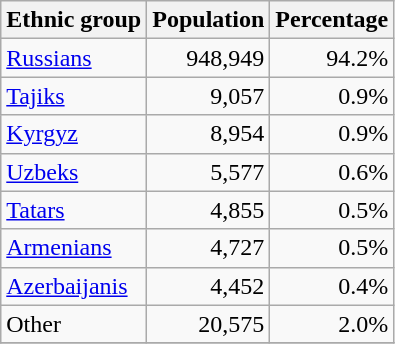<table class="wikitable">
<tr>
<th>Ethnic group</th>
<th>Population</th>
<th>Percentage</th>
</tr>
<tr>
<td><a href='#'>Russians</a></td>
<td align="right">948,949</td>
<td align="right">94.2%</td>
</tr>
<tr>
<td><a href='#'>Tajiks</a></td>
<td align="right">9,057</td>
<td align="right">0.9%</td>
</tr>
<tr>
<td><a href='#'>Kyrgyz</a></td>
<td align="right">8,954</td>
<td align="right">0.9%</td>
</tr>
<tr>
<td><a href='#'>Uzbeks</a></td>
<td align="right">5,577</td>
<td align="right">0.6%</td>
</tr>
<tr>
<td><a href='#'>Tatars</a></td>
<td align="right">4,855</td>
<td align="right">0.5%</td>
</tr>
<tr>
<td><a href='#'>Armenians</a></td>
<td align="right">4,727</td>
<td align="right">0.5%</td>
</tr>
<tr>
<td><a href='#'>Azerbaijanis</a></td>
<td align="right">4,452</td>
<td align="right">0.4%</td>
</tr>
<tr>
<td>Other</td>
<td align="right">20,575</td>
<td align="right">2.0%</td>
</tr>
<tr>
</tr>
</table>
